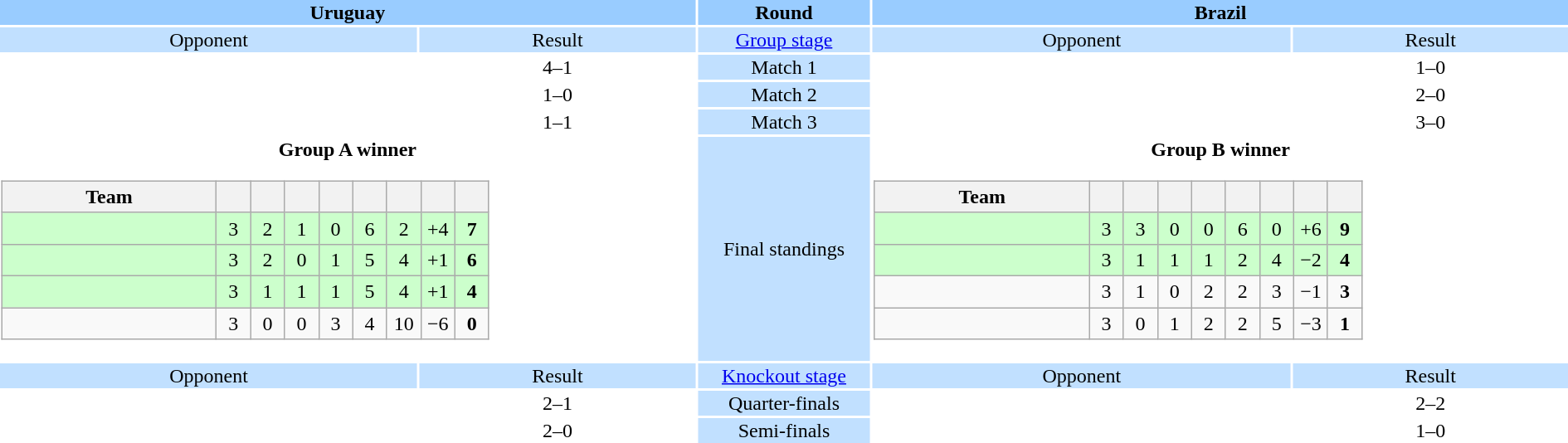<table style="width:100%; text-align:center">
<tr style="vertical-align:top; background:#99CCFF">
<th colspan="2" style="width:1*">Uruguay</th>
<th>Round</th>
<th colspan="2" style="width:1*">Brazil</th>
</tr>
<tr style="vertical-align:top;background:#C1E0FF">
<td>Opponent</td>
<td>Result</td>
<td><a href='#'>Group stage</a></td>
<td>Opponent</td>
<td>Result</td>
</tr>
<tr>
<td></td>
<td>4–1</td>
<td style="background:#C1E0FF">Match 1</td>
<td></td>
<td>1–0</td>
</tr>
<tr>
<td></td>
<td>1–0</td>
<td style="background:#C1E0FF">Match 2</td>
<td></td>
<td>2–0</td>
</tr>
<tr>
<td></td>
<td>1–1</td>
<td style="background:#C1E0FF">Match 3</td>
<td></td>
<td>3–0</td>
</tr>
<tr>
<td colspan="2" style="text-align:center"><strong>Group A winner</strong><br><table class="wikitable" style="text-align:center" align=center>
<tr>
<th width=165>Team</th>
<th width=20></th>
<th width=20></th>
<th width=20></th>
<th width=20></th>
<th width=20></th>
<th width=20></th>
<th width=20></th>
<th width=20></th>
</tr>
<tr style="background:#cfc;">
<td align=left></td>
<td>3</td>
<td>2</td>
<td>1</td>
<td>0</td>
<td>6</td>
<td>2</td>
<td>+4</td>
<td><strong>7</strong></td>
</tr>
<tr style="background:#cfc;">
<td align=left></td>
<td>3</td>
<td>2</td>
<td>0</td>
<td>1</td>
<td>5</td>
<td>4</td>
<td>+1</td>
<td><strong>6</strong></td>
</tr>
<tr style="background:#cfc;">
<td align=left></td>
<td>3</td>
<td>1</td>
<td>1</td>
<td>1</td>
<td>5</td>
<td>4</td>
<td>+1</td>
<td><strong>4</strong></td>
</tr>
<tr>
<td align=left></td>
<td>3</td>
<td>0</td>
<td>0</td>
<td>3</td>
<td>4</td>
<td>10</td>
<td>−6</td>
<td><strong>0</strong></td>
</tr>
</table>
</td>
<td style="background:#C1E0FF">Final standings</td>
<td colspan="2" style="text-align:center"><strong>Group B winner</strong><br><table class="wikitable" style="text-align:center">
<tr>
<th width=165>Team</th>
<th width=20></th>
<th width=20></th>
<th width=20></th>
<th width=20></th>
<th width=20></th>
<th width=20></th>
<th width=20></th>
<th width=20></th>
</tr>
<tr style="background:#cfc;">
<td align=left></td>
<td>3</td>
<td>3</td>
<td>0</td>
<td>0</td>
<td>6</td>
<td>0</td>
<td>+6</td>
<td><strong>9</strong></td>
</tr>
<tr style="background:#cfc;">
<td align=left></td>
<td>3</td>
<td>1</td>
<td>1</td>
<td>1</td>
<td>2</td>
<td>4</td>
<td>−2</td>
<td><strong>4</strong></td>
</tr>
<tr>
<td align=left></td>
<td>3</td>
<td>1</td>
<td>0</td>
<td>2</td>
<td>2</td>
<td>3</td>
<td>−1</td>
<td><strong>3</strong></td>
</tr>
<tr>
<td align=left></td>
<td>3</td>
<td>0</td>
<td>1</td>
<td>2</td>
<td>2</td>
<td>5</td>
<td>−3</td>
<td><strong>1</strong></td>
</tr>
</table>
</td>
</tr>
<tr style="vertical-align:top;background:#c1e0ff">
<td>Opponent</td>
<td>Result</td>
<td><a href='#'>Knockout stage</a></td>
<td>Opponent</td>
<td>Result</td>
</tr>
<tr>
<td></td>
<td>2–1</td>
<td style="background:#C1E0FF">Quarter-finals</td>
<td></td>
<td>2–2 </td>
</tr>
<tr>
<td></td>
<td>2–0</td>
<td style="background:#C1E0FF">Semi-finals</td>
<td></td>
<td>1–0</td>
</tr>
</table>
